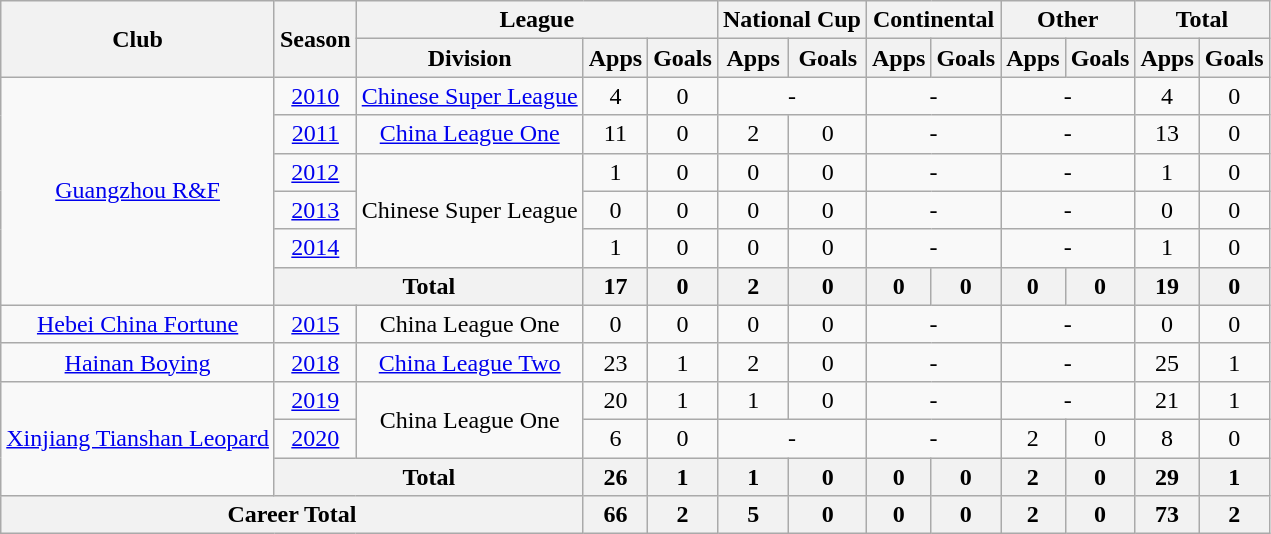<table class="wikitable" style="text-align: center">
<tr>
<th rowspan="2">Club</th>
<th rowspan="2">Season</th>
<th colspan="3">League</th>
<th colspan="2">National Cup</th>
<th colspan="2">Continental</th>
<th colspan="2">Other</th>
<th colspan="2">Total</th>
</tr>
<tr>
<th>Division</th>
<th>Apps</th>
<th>Goals</th>
<th>Apps</th>
<th>Goals</th>
<th>Apps</th>
<th>Goals</th>
<th>Apps</th>
<th>Goals</th>
<th>Apps</th>
<th>Goals</th>
</tr>
<tr>
<td rowspan=6><a href='#'>Guangzhou R&F</a></td>
<td><a href='#'>2010</a></td>
<td><a href='#'>Chinese Super League</a></td>
<td>4</td>
<td>0</td>
<td colspan="2">-</td>
<td colspan="2">-</td>
<td colspan="2">-</td>
<td>4</td>
<td>0</td>
</tr>
<tr>
<td><a href='#'>2011</a></td>
<td><a href='#'>China League One</a></td>
<td>11</td>
<td>0</td>
<td>2</td>
<td>0</td>
<td colspan="2">-</td>
<td colspan="2">-</td>
<td>13</td>
<td>0</td>
</tr>
<tr>
<td><a href='#'>2012</a></td>
<td rowspan="3">Chinese Super League</td>
<td>1</td>
<td>0</td>
<td>0</td>
<td>0</td>
<td colspan="2">-</td>
<td colspan="2">-</td>
<td>1</td>
<td>0</td>
</tr>
<tr>
<td><a href='#'>2013</a></td>
<td>0</td>
<td>0</td>
<td>0</td>
<td>0</td>
<td colspan="2">-</td>
<td colspan="2">-</td>
<td>0</td>
<td>0</td>
</tr>
<tr>
<td><a href='#'>2014</a></td>
<td>1</td>
<td>0</td>
<td>0</td>
<td>0</td>
<td colspan="2">-</td>
<td colspan="2">-</td>
<td>1</td>
<td>0</td>
</tr>
<tr>
<th colspan=2>Total</th>
<th>17</th>
<th>0</th>
<th>2</th>
<th>0</th>
<th>0</th>
<th>0</th>
<th>0</th>
<th>0</th>
<th>19</th>
<th>0</th>
</tr>
<tr>
<td rowspan="1"><a href='#'>Hebei China Fortune</a></td>
<td><a href='#'>2015</a></td>
<td>China League One</td>
<td>0</td>
<td>0</td>
<td>0</td>
<td>0</td>
<td colspan="2">-</td>
<td colspan="2">-</td>
<td>0</td>
<td>0</td>
</tr>
<tr>
<td rowspan="1"><a href='#'>Hainan Boying</a></td>
<td><a href='#'>2018</a></td>
<td><a href='#'>China League Two</a></td>
<td>23</td>
<td>1</td>
<td>2</td>
<td>0</td>
<td colspan="2">-</td>
<td colspan="2">-</td>
<td>25</td>
<td>1</td>
</tr>
<tr>
<td rowspan=3><a href='#'>Xinjiang Tianshan Leopard</a></td>
<td><a href='#'>2019</a></td>
<td rowspan=2>China League One</td>
<td>20</td>
<td>1</td>
<td>1</td>
<td>0</td>
<td colspan="2">-</td>
<td colspan="2">-</td>
<td>21</td>
<td>1</td>
</tr>
<tr>
<td><a href='#'>2020</a></td>
<td>6</td>
<td>0</td>
<td colspan="2">-</td>
<td colspan="2">-</td>
<td>2</td>
<td>0</td>
<td>8</td>
<td>0</td>
</tr>
<tr>
<th colspan=2>Total</th>
<th>26</th>
<th>1</th>
<th>1</th>
<th>0</th>
<th>0</th>
<th>0</th>
<th>2</th>
<th>0</th>
<th>29</th>
<th>1</th>
</tr>
<tr>
<th colspan=3>Career Total</th>
<th>66</th>
<th>2</th>
<th>5</th>
<th>0</th>
<th>0</th>
<th>0</th>
<th>2</th>
<th>0</th>
<th>73</th>
<th>2</th>
</tr>
</table>
